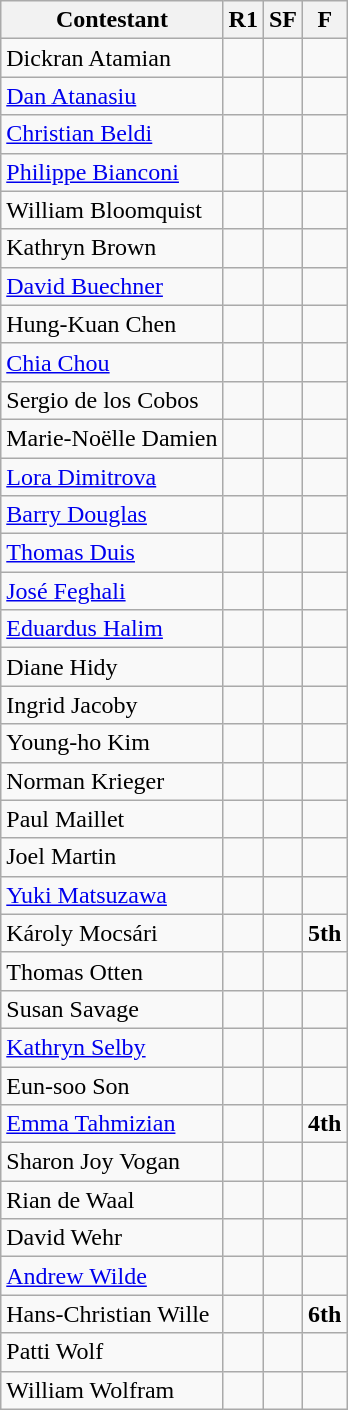<table class="wikitable">
<tr>
<th>Contestant</th>
<th>R1</th>
<th>SF</th>
<th>F</th>
</tr>
<tr>
<td> Dickran Atamian</td>
<td></td>
<td></td>
<td></td>
</tr>
<tr>
<td> <a href='#'>Dan Atanasiu</a></td>
<td></td>
<td></td>
<td></td>
</tr>
<tr>
<td> <a href='#'>Christian Beldi</a></td>
<td></td>
<td></td>
<td></td>
</tr>
<tr>
<td> <a href='#'>Philippe Bianconi</a></td>
<td></td>
<td></td>
<td></td>
</tr>
<tr>
<td> William Bloomquist</td>
<td></td>
<td></td>
<td></td>
</tr>
<tr>
<td> Kathryn Brown</td>
<td></td>
<td></td>
<td></td>
</tr>
<tr>
<td> <a href='#'>David Buechner</a></td>
<td></td>
<td></td>
<td></td>
</tr>
<tr>
<td> Hung-Kuan Chen</td>
<td></td>
<td></td>
<td></td>
</tr>
<tr>
<td> <a href='#'>Chia Chou</a></td>
<td></td>
<td></td>
<td></td>
</tr>
<tr>
<td> Sergio de los Cobos</td>
<td></td>
<td></td>
<td></td>
</tr>
<tr>
<td> Marie-Noëlle Damien</td>
<td></td>
<td></td>
<td></td>
</tr>
<tr>
<td> <a href='#'>Lora Dimitrova</a></td>
<td></td>
<td></td>
<td></td>
</tr>
<tr>
<td> <a href='#'>Barry Douglas</a></td>
<td></td>
<td></td>
<td></td>
</tr>
<tr>
<td> <a href='#'>Thomas Duis</a></td>
<td></td>
<td></td>
<td></td>
</tr>
<tr>
<td> <a href='#'>José Feghali</a></td>
<td></td>
<td></td>
<td></td>
</tr>
<tr>
<td> <a href='#'>Eduardus Halim</a></td>
<td></td>
<td></td>
<td></td>
</tr>
<tr>
<td> Diane Hidy</td>
<td></td>
<td></td>
<td></td>
</tr>
<tr>
<td> Ingrid Jacoby</td>
<td></td>
<td></td>
<td></td>
</tr>
<tr>
<td> Young-ho Kim</td>
<td></td>
<td></td>
<td></td>
</tr>
<tr>
<td> Norman Krieger</td>
<td></td>
<td></td>
<td></td>
</tr>
<tr>
<td> Paul Maillet</td>
<td></td>
<td></td>
<td></td>
</tr>
<tr>
<td> Joel Martin</td>
<td></td>
<td></td>
<td></td>
</tr>
<tr>
<td> <a href='#'>Yuki Matsuzawa</a></td>
<td></td>
<td></td>
<td></td>
</tr>
<tr>
<td> Károly Mocsári</td>
<td></td>
<td></td>
<td><strong>5th</strong></td>
</tr>
<tr>
<td> Thomas Otten</td>
<td></td>
<td></td>
<td></td>
</tr>
<tr>
<td> Susan Savage</td>
<td></td>
<td></td>
<td></td>
</tr>
<tr>
<td> <a href='#'>Kathryn Selby</a></td>
<td></td>
<td></td>
<td></td>
</tr>
<tr>
<td> Eun-soo Son</td>
<td></td>
<td></td>
<td></td>
</tr>
<tr>
<td> <a href='#'>Emma Tahmizian</a></td>
<td></td>
<td></td>
<td><strong>4th</strong></td>
</tr>
<tr>
<td> Sharon Joy Vogan</td>
<td></td>
<td></td>
<td></td>
</tr>
<tr>
<td> Rian de Waal</td>
<td></td>
<td></td>
<td></td>
</tr>
<tr>
<td> David Wehr</td>
<td></td>
<td></td>
<td></td>
</tr>
<tr>
<td> <a href='#'>Andrew Wilde</a></td>
<td></td>
<td></td>
<td></td>
</tr>
<tr>
<td> Hans-Christian Wille</td>
<td></td>
<td></td>
<td><strong>6th</strong></td>
</tr>
<tr>
<td> Patti Wolf</td>
<td></td>
<td></td>
<td></td>
</tr>
<tr>
<td> William Wolfram</td>
<td></td>
<td></td>
<td></td>
</tr>
</table>
